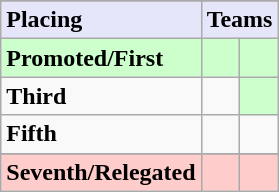<table class=wikitable>
<tr>
</tr>
<tr style="background: #E6E6FA;">
<td><strong>Placing</strong></td>
<td colspan="4" style="text-align:center"><strong>Teams</strong></td>
</tr>
<tr style="background: #ccffcc;">
<td><strong>Promoted/First</strong></td>
<td><strong></strong></td>
<td><strong></strong></td>
</tr>
<tr>
<td><strong>Third</strong></td>
<td></td>
<td style="background: #ccffcc;"><strong></strong></td>
</tr>
<tr>
<td><strong>Fifth</strong></td>
<td></td>
<td></td>
</tr>
<tr>
</tr>
<tr style="background: #ffcccc;">
<td><strong>Seventh/Relegated</strong></td>
<td><em></em></td>
<td><em></em></td>
</tr>
</table>
